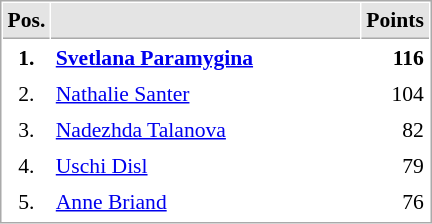<table cellspacing="1" cellpadding="3" style="border:1px solid #AAAAAA;font-size:90%">
<tr bgcolor="#E4E4E4">
<th style="border-bottom:1px solid #AAAAAA" width=10>Pos.</th>
<th style="border-bottom:1px solid #AAAAAA" width=200></th>
<th style="border-bottom:1px solid #AAAAAA" width=20>Points</th>
</tr>
<tr>
<td align="center"><strong>1.</strong></td>
<td> <strong><a href='#'>Svetlana Paramygina</a></strong></td>
<td align="right"><strong>116</strong></td>
</tr>
<tr>
<td align="center">2.</td>
<td> <a href='#'>Nathalie Santer</a></td>
<td align="right">104</td>
</tr>
<tr>
<td align="center">3.</td>
<td> <a href='#'>Nadezhda Talanova</a></td>
<td align="right">82</td>
</tr>
<tr>
<td align="center">4.</td>
<td> <a href='#'>Uschi Disl</a></td>
<td align="right">79</td>
</tr>
<tr>
<td align="center">5.</td>
<td> <a href='#'>Anne Briand</a></td>
<td align="right">76</td>
</tr>
<tr>
</tr>
</table>
